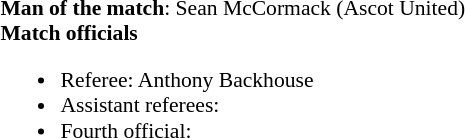<table width=82% style="font-size:90%">
<tr>
<td width=50% valign=top><br><strong>Man of the match</strong>: Sean McCormack (Ascot United)<br><strong>Match officials</strong><ul><li>Referee: Anthony Backhouse</li><li>Assistant referees:</li><li>Fourth official:</li></ul></td>
</tr>
</table>
